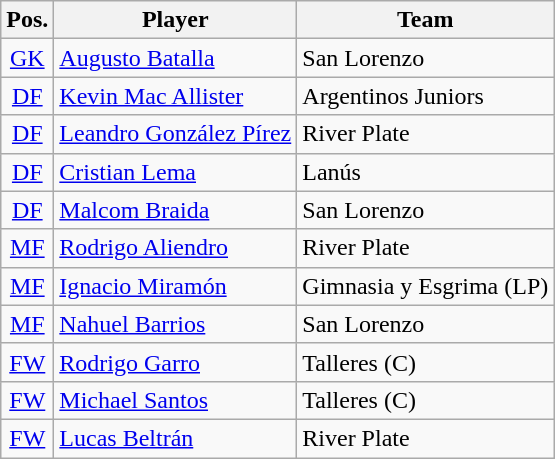<table class="wikitable">
<tr>
<th>Pos.</th>
<th>Player</th>
<th>Team</th>
</tr>
<tr>
<td style="text-align:center;" rowspan=><a href='#'>GK</a></td>
<td> <a href='#'>Augusto Batalla</a></td>
<td>San Lorenzo</td>
</tr>
<tr>
<td style="text-align:center;" rowspan=><a href='#'>DF</a></td>
<td> <a href='#'>Kevin Mac Allister</a></td>
<td>Argentinos Juniors</td>
</tr>
<tr>
<td style="text-align:center;" rowspan=><a href='#'>DF</a></td>
<td> <a href='#'>Leandro González Pírez</a></td>
<td>River Plate</td>
</tr>
<tr>
<td style="text-align:center;" rowspan=><a href='#'>DF</a></td>
<td> <a href='#'>Cristian Lema</a></td>
<td>Lanús</td>
</tr>
<tr>
<td style="text-align:center;" rowspan=><a href='#'>DF</a></td>
<td> <a href='#'>Malcom Braida</a></td>
<td>San Lorenzo</td>
</tr>
<tr>
<td style="text-align:center;" rowspan=><a href='#'>MF</a></td>
<td> <a href='#'>Rodrigo Aliendro</a></td>
<td>River Plate</td>
</tr>
<tr>
<td style="text-align:center;" rowspan=><a href='#'>MF</a></td>
<td> <a href='#'>Ignacio Miramón</a></td>
<td>Gimnasia y Esgrima (LP)</td>
</tr>
<tr>
<td style="text-align:center;" rowspan=><a href='#'>MF</a></td>
<td> <a href='#'>Nahuel Barrios</a></td>
<td>San Lorenzo</td>
</tr>
<tr>
<td style="text-align:center;" rowspan=><a href='#'>FW</a></td>
<td> <a href='#'>Rodrigo Garro</a></td>
<td>Talleres (C)</td>
</tr>
<tr>
<td style="text-align:center;" rowspan=><a href='#'>FW</a></td>
<td> <a href='#'>Michael Santos</a></td>
<td>Talleres (C)</td>
</tr>
<tr>
<td style="text-align:center;" rowspan=><a href='#'>FW</a></td>
<td> <a href='#'>Lucas Beltrán</a></td>
<td>River Plate</td>
</tr>
</table>
